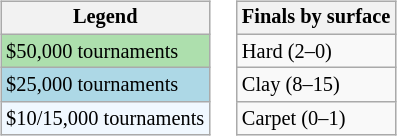<table>
<tr valign=top>
<td><br><table class="wikitable" style=font-size:85%>
<tr>
<th>Legend</th>
</tr>
<tr style="background:#addfad;">
<td>$50,000 tournaments</td>
</tr>
<tr style="background:lightblue;">
<td>$25,000 tournaments</td>
</tr>
<tr style="background:#f0f8ff;">
<td>$10/15,000 tournaments</td>
</tr>
</table>
</td>
<td><br><table class="wikitable" style=font-size:85%>
<tr>
<th>Finals by surface</th>
</tr>
<tr>
<td>Hard (2–0)</td>
</tr>
<tr>
<td>Clay (8–15)</td>
</tr>
<tr>
<td>Carpet (0–1)</td>
</tr>
</table>
</td>
</tr>
</table>
